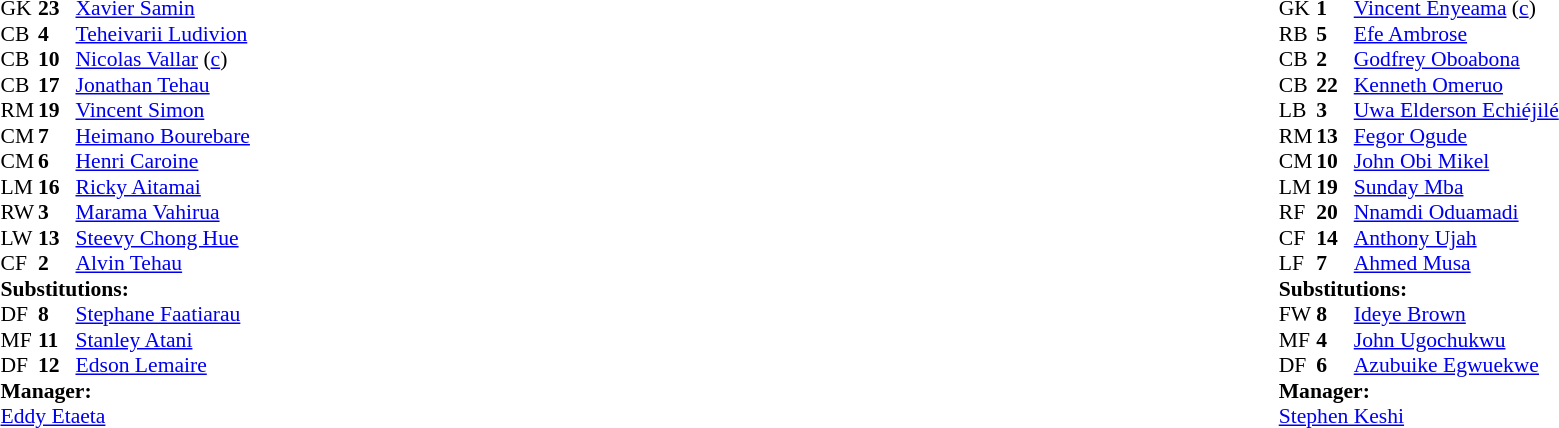<table width="100%">
<tr>
<td valign="top" width="50%"><br><table style="font-size: 90%" cellspacing="0" cellpadding="0">
<tr>
<th width="25"></th>
<th width="25"></th>
</tr>
<tr>
<td>GK</td>
<td><strong>23</strong></td>
<td><a href='#'>Xavier Samin</a></td>
</tr>
<tr>
<td>CB</td>
<td><strong>4</strong></td>
<td><a href='#'>Teheivarii Ludivion</a></td>
</tr>
<tr>
<td>CB</td>
<td><strong>10</strong></td>
<td><a href='#'>Nicolas Vallar</a> (<a href='#'>c</a>)</td>
<td></td>
<td></td>
</tr>
<tr>
<td>CB</td>
<td><strong>17</strong></td>
<td><a href='#'>Jonathan Tehau</a></td>
</tr>
<tr>
<td>RM</td>
<td><strong>19</strong></td>
<td><a href='#'>Vincent Simon</a></td>
<td></td>
<td></td>
</tr>
<tr>
<td>CM</td>
<td><strong>7</strong></td>
<td><a href='#'>Heimano Bourebare</a></td>
</tr>
<tr>
<td>CM</td>
<td><strong>6</strong></td>
<td><a href='#'>Henri Caroine</a></td>
</tr>
<tr>
<td>LM</td>
<td><strong>16</strong></td>
<td><a href='#'>Ricky Aitamai</a></td>
</tr>
<tr>
<td>RW</td>
<td><strong>3</strong></td>
<td><a href='#'>Marama Vahirua</a></td>
<td></td>
<td></td>
</tr>
<tr>
<td>LW</td>
<td><strong>13</strong></td>
<td><a href='#'>Steevy Chong Hue</a></td>
</tr>
<tr>
<td>CF</td>
<td><strong>2</strong></td>
<td><a href='#'>Alvin Tehau</a></td>
</tr>
<tr>
<td colspan=3><strong>Substitutions:</strong></td>
</tr>
<tr>
<td>DF</td>
<td><strong>8</strong></td>
<td><a href='#'>Stephane Faatiarau</a></td>
<td></td>
<td></td>
</tr>
<tr>
<td>MF</td>
<td><strong>11</strong></td>
<td><a href='#'>Stanley Atani</a></td>
<td></td>
<td></td>
</tr>
<tr>
<td>DF</td>
<td><strong>12</strong></td>
<td><a href='#'>Edson Lemaire</a></td>
<td></td>
<td></td>
</tr>
<tr>
<td colspan=3><strong>Manager:</strong></td>
</tr>
<tr>
<td colspan=3><a href='#'>Eddy Etaeta</a></td>
</tr>
</table>
</td>
<td valign="top"></td>
<td valign="top" width="50%"><br><table style="font-size: 90%" cellspacing="0" cellpadding="0" align="center">
<tr>
<th width=25></th>
<th width=25></th>
</tr>
<tr>
<td>GK</td>
<td><strong>1</strong></td>
<td><a href='#'>Vincent Enyeama</a> (<a href='#'>c</a>)</td>
</tr>
<tr>
<td>RB</td>
<td><strong>5</strong></td>
<td><a href='#'>Efe Ambrose</a></td>
</tr>
<tr>
<td>CB</td>
<td><strong>2</strong></td>
<td><a href='#'>Godfrey Oboabona</a></td>
</tr>
<tr>
<td>CB</td>
<td><strong>22</strong></td>
<td><a href='#'>Kenneth Omeruo</a></td>
<td></td>
<td></td>
</tr>
<tr>
<td>LB</td>
<td><strong>3</strong></td>
<td><a href='#'>Uwa Elderson Echiéjilé</a></td>
</tr>
<tr>
<td>RM</td>
<td><strong>13</strong></td>
<td><a href='#'>Fegor Ogude</a></td>
</tr>
<tr>
<td>CM</td>
<td><strong>10</strong></td>
<td><a href='#'>John Obi Mikel</a></td>
</tr>
<tr>
<td>LM</td>
<td><strong>19</strong></td>
<td><a href='#'>Sunday Mba</a></td>
<td></td>
<td></td>
</tr>
<tr>
<td>RF</td>
<td><strong>20</strong></td>
<td><a href='#'>Nnamdi Oduamadi</a></td>
</tr>
<tr>
<td>CF</td>
<td><strong>14</strong></td>
<td><a href='#'>Anthony Ujah</a></td>
<td></td>
<td></td>
</tr>
<tr>
<td>LF</td>
<td><strong>7</strong></td>
<td><a href='#'>Ahmed Musa</a></td>
</tr>
<tr>
<td colspan=3><strong>Substitutions:</strong></td>
</tr>
<tr>
<td>FW</td>
<td><strong>8</strong></td>
<td><a href='#'>Ideye Brown</a></td>
<td></td>
<td></td>
</tr>
<tr>
<td>MF</td>
<td><strong>4</strong></td>
<td><a href='#'>John Ugochukwu</a></td>
<td></td>
<td></td>
</tr>
<tr>
<td>DF</td>
<td><strong>6</strong></td>
<td><a href='#'>Azubuike Egwuekwe</a></td>
<td></td>
<td></td>
</tr>
<tr>
<td colspan=3><strong>Manager:</strong></td>
</tr>
<tr>
<td colspan=3><a href='#'>Stephen Keshi</a></td>
</tr>
</table>
</td>
</tr>
</table>
